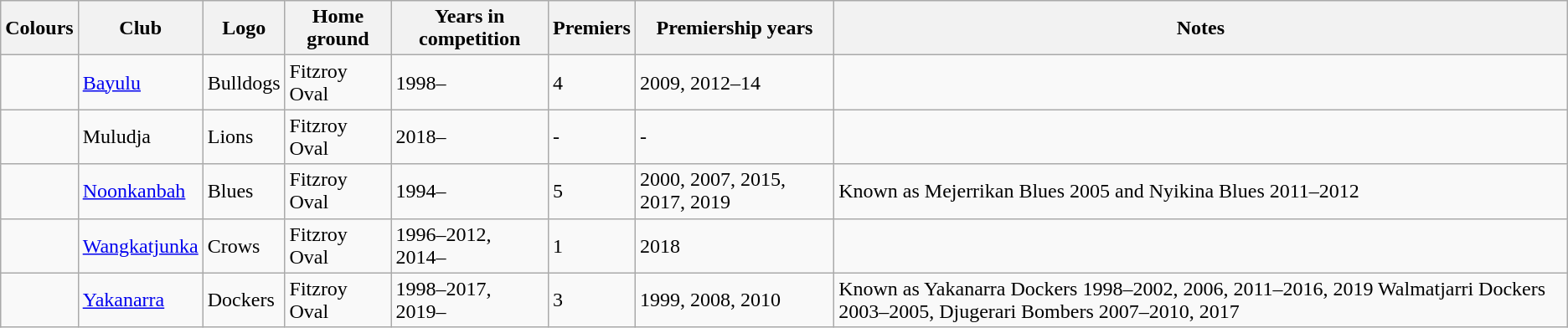<table class="wikitable">
<tr>
<th>Colours</th>
<th>Club</th>
<th>Logo</th>
<th>Home ground</th>
<th>Years in competition</th>
<th>Premiers</th>
<th>Premiership years</th>
<th>Notes</th>
</tr>
<tr>
<td></td>
<td><a href='#'>Bayulu</a></td>
<td>Bulldogs</td>
<td>Fitzroy Oval</td>
<td>1998–</td>
<td>4</td>
<td>2009, 2012–14</td>
<td></td>
</tr>
<tr>
<td></td>
<td>Muludja</td>
<td>Lions</td>
<td>Fitzroy Oval</td>
<td>2018–</td>
<td>-</td>
<td>-</td>
<td></td>
</tr>
<tr>
<td></td>
<td><a href='#'>Noonkanbah</a></td>
<td>Blues</td>
<td>Fitzroy Oval</td>
<td>1994–</td>
<td>5</td>
<td>2000, 2007, 2015, 2017, 2019</td>
<td>Known as Mejerrikan Blues 2005 and Nyikina Blues 2011–2012</td>
</tr>
<tr>
<td></td>
<td><a href='#'>Wangkatjunka</a></td>
<td>Crows</td>
<td>Fitzroy Oval</td>
<td>1996–2012, 2014–</td>
<td>1</td>
<td>2018</td>
<td></td>
</tr>
<tr>
<td></td>
<td><a href='#'>Yakanarra</a></td>
<td>Dockers</td>
<td>Fitzroy Oval</td>
<td>1998–2017, 2019–</td>
<td>3</td>
<td>1999, 2008, 2010</td>
<td>Known as Yakanarra Dockers 1998–2002, 2006, 2011–2016, 2019 Walmatjarri Dockers 2003–2005, Djugerari Bombers 2007–2010, 2017</td>
</tr>
</table>
